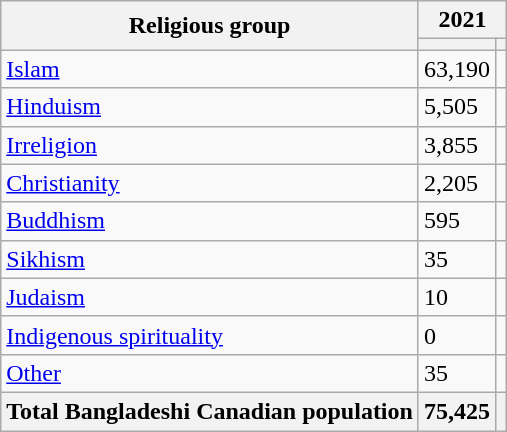<table class="wikitable sortable">
<tr>
<th rowspan="2">Religious group</th>
<th colspan="2">2021</th>
</tr>
<tr>
<th><a href='#'></a></th>
<th></th>
</tr>
<tr>
<td><a href='#'>Islam</a></td>
<td>63,190</td>
<td></td>
</tr>
<tr>
<td><a href='#'>Hinduism</a></td>
<td>5,505</td>
<td></td>
</tr>
<tr>
<td><a href='#'>Irreligion</a></td>
<td>3,855</td>
<td></td>
</tr>
<tr>
<td><a href='#'>Christianity</a></td>
<td>2,205</td>
<td></td>
</tr>
<tr>
<td><a href='#'>Buddhism</a></td>
<td>595</td>
<td></td>
</tr>
<tr>
<td><a href='#'>Sikhism</a></td>
<td>35</td>
<td></td>
</tr>
<tr>
<td><a href='#'>Judaism</a></td>
<td>10</td>
<td></td>
</tr>
<tr>
<td><a href='#'>Indigenous spirituality</a></td>
<td>0</td>
<td></td>
</tr>
<tr>
<td><a href='#'>Other</a></td>
<td>35</td>
<td></td>
</tr>
<tr>
<th>Total Bangladeshi Canadian population</th>
<th>75,425</th>
<th></th>
</tr>
</table>
